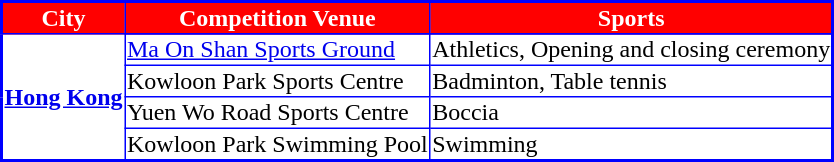<table border=1 style="border-collapse:collapse; text-align:left; font-size:100%; border:2px solid blue;">
<tr style="text-align:center; color:white; font-weight:bold; background:red;">
<td>City</td>
<td>Competition Venue</td>
<td>Sports</td>
</tr>
<tr>
<th rowspan=5><a href='#'>Hong Kong</a></th>
</tr>
<tr>
<td><a href='#'>Ma On Shan Sports Ground</a></td>
<td>Athletics, Opening and closing ceremony</td>
</tr>
<tr>
<td>Kowloon Park Sports Centre</td>
<td>Badminton, Table tennis</td>
</tr>
<tr>
<td>Yuen Wo Road Sports Centre</td>
<td>Boccia</td>
</tr>
<tr>
<td>Kowloon Park Swimming Pool</td>
<td>Swimming</td>
</tr>
</table>
